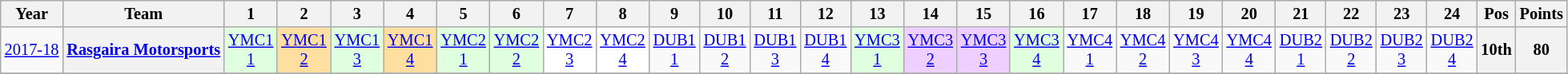<table class="wikitable" style="text-align:center; font-size:85%">
<tr>
<th>Year</th>
<th>Team</th>
<th>1</th>
<th>2</th>
<th>3</th>
<th>4</th>
<th>5</th>
<th>6</th>
<th>7</th>
<th>8</th>
<th>9</th>
<th>10</th>
<th>11</th>
<th>12</th>
<th>13</th>
<th>14</th>
<th>15</th>
<th>16</th>
<th>17</th>
<th>18</th>
<th>19</th>
<th>20</th>
<th>21</th>
<th>22</th>
<th>23</th>
<th>24</th>
<th>Pos</th>
<th>Points</th>
</tr>
<tr>
<td nowrap><a href='#'>2017-18</a></td>
<th nowrap><a href='#'>Rasgaira Motorsports</a></th>
<td style="background:#dfffdf"><a href='#'>YMC1<br>1</a><br></td>
<td style="background:#ffdf9f"><a href='#'>YMC1<br>2</a><br></td>
<td style="background:#dfffdf"><a href='#'>YMC1<br>3</a><br></td>
<td style="background:#ffdf9f"><a href='#'>YMC1<br>4</a><br></td>
<td style="background:#dfffdf"><a href='#'>YMC2<br>1</a><br></td>
<td style="background:#dfffdf"><a href='#'>YMC2<br>2</a><br></td>
<td style="background:#ffffff"><a href='#'>YMC2<br>3</a><br></td>
<td style="background:#ffffff"><a href='#'>YMC2<br>4</a><br></td>
<td><a href='#'>DUB1<br>1</a></td>
<td><a href='#'>DUB1<br>2</a></td>
<td><a href='#'>DUB1<br>3</a></td>
<td><a href='#'>DUB1<br>4</a></td>
<td style="background:#dfffdf"><a href='#'>YMC3<br>1</a><br></td>
<td style="background:#efcfff"><a href='#'>YMC3<br>2</a><br></td>
<td style="background:#efcfff"><a href='#'>YMC3<br>3</a><br></td>
<td style="background:#dfffdf"><a href='#'>YMC3<br>4</a><br></td>
<td><a href='#'>YMC4<br>1</a></td>
<td><a href='#'>YMC4<br>2</a></td>
<td><a href='#'>YMC4<br>3</a></td>
<td><a href='#'>YMC4<br>4</a></td>
<td><a href='#'>DUB2<br>1</a></td>
<td><a href='#'>DUB2<br>2</a></td>
<td><a href='#'>DUB2<br>3</a></td>
<td><a href='#'>DUB2<br>4</a></td>
<th>10th</th>
<th>80</th>
</tr>
<tr>
</tr>
</table>
